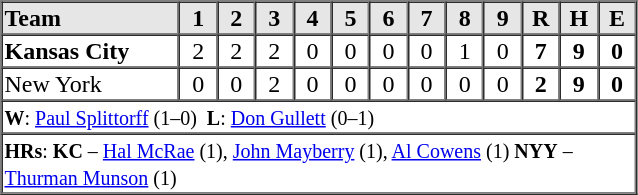<table border=1 cellspacing=0 width=425 style="margin-left:3em;">
<tr style="text-align:center; background-color:#e6e6e6;">
<th align=left width=28%>Team</th>
<th width=6%>1</th>
<th width=6%>2</th>
<th width=6%>3</th>
<th width=6%>4</th>
<th width=6%>5</th>
<th width=6%>6</th>
<th width=6%>7</th>
<th width=6%>8</th>
<th width=6%>9</th>
<th width=6%>R</th>
<th width=6%>H</th>
<th width=6%>E</th>
</tr>
<tr style="text-align:center;">
<td align=left><strong>Kansas City</strong></td>
<td>2</td>
<td>2</td>
<td>2</td>
<td>0</td>
<td>0</td>
<td>0</td>
<td>0</td>
<td>1</td>
<td>0</td>
<td><strong>7</strong></td>
<td><strong>9</strong></td>
<td><strong>0</strong></td>
</tr>
<tr style="text-align:center;">
<td align=left>New York</td>
<td>0</td>
<td>0</td>
<td>2</td>
<td>0</td>
<td>0</td>
<td>0</td>
<td>0</td>
<td>0</td>
<td>0</td>
<td><strong>2</strong></td>
<td><strong>9</strong></td>
<td><strong>0</strong></td>
</tr>
<tr style="text-align:left;">
<td colspan=13><small><strong>W</strong>: <a href='#'>Paul Splittorff</a> (1–0)  <strong>L</strong>: <a href='#'>Don Gullett</a> (0–1)  </small></td>
</tr>
<tr style="text-align:left;">
<td colspan=13><small><strong>HRs</strong>: <strong>KC</strong> – <a href='#'>Hal McRae</a> (1), <a href='#'>John Mayberry</a> (1), <a href='#'>Al Cowens</a> (1) <strong>NYY</strong> – <a href='#'>Thurman Munson</a> (1)</small></td>
</tr>
</table>
